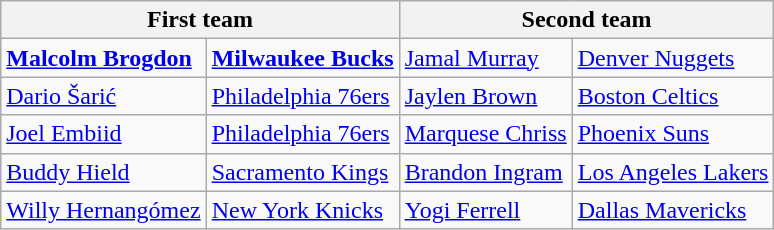<table class="wikitable">
<tr>
<th colspan="2"><strong>First team</strong></th>
<th colspan="2"><strong>Second team</strong></th>
</tr>
<tr>
<td><strong><a href='#'>Malcolm Brogdon</a></strong></td>
<td><strong><a href='#'>Milwaukee Bucks</a></strong></td>
<td><a href='#'>Jamal Murray</a></td>
<td><a href='#'>Denver Nuggets</a></td>
</tr>
<tr>
<td><a href='#'>Dario Šarić</a></td>
<td><a href='#'>Philadelphia 76ers</a></td>
<td><a href='#'>Jaylen Brown</a></td>
<td><a href='#'>Boston Celtics</a></td>
</tr>
<tr>
<td><a href='#'>Joel Embiid</a></td>
<td><a href='#'>Philadelphia 76ers</a></td>
<td><a href='#'>Marquese Chriss</a></td>
<td><a href='#'>Phoenix Suns</a></td>
</tr>
<tr>
<td><a href='#'>Buddy Hield</a></td>
<td><a href='#'>Sacramento Kings</a></td>
<td><a href='#'>Brandon Ingram</a></td>
<td><a href='#'>Los Angeles Lakers</a></td>
</tr>
<tr>
<td><a href='#'>Willy Hernangómez</a></td>
<td><a href='#'>New York Knicks</a></td>
<td><a href='#'>Yogi Ferrell</a></td>
<td><a href='#'>Dallas Mavericks</a></td>
</tr>
</table>
